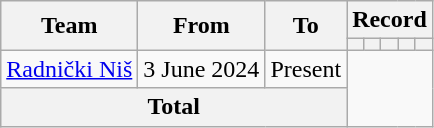<table class=wikitable style="text-align: center">
<tr>
<th rowspan=2>Team</th>
<th rowspan=2>From</th>
<th rowspan=2>To</th>
<th colspan=5>Record</th>
</tr>
<tr>
<th></th>
<th></th>
<th></th>
<th></th>
<th></th>
</tr>
<tr>
<td align=left><a href='#'>Radnički Niš</a></td>
<td align=left>3 June 2024</td>
<td align=left>Present<br></td>
</tr>
<tr>
<th colspan=3>Total<br></th>
</tr>
</table>
